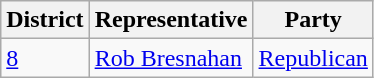<table class="sortable wikitable">
<tr>
<th>District</th>
<th>Representative</th>
<th>Party</th>
</tr>
<tr>
<td><a href='#'>8</a></td>
<td><a href='#'>Rob Bresnahan</a></td>
<td><a href='#'>Republican</a></td>
</tr>
</table>
